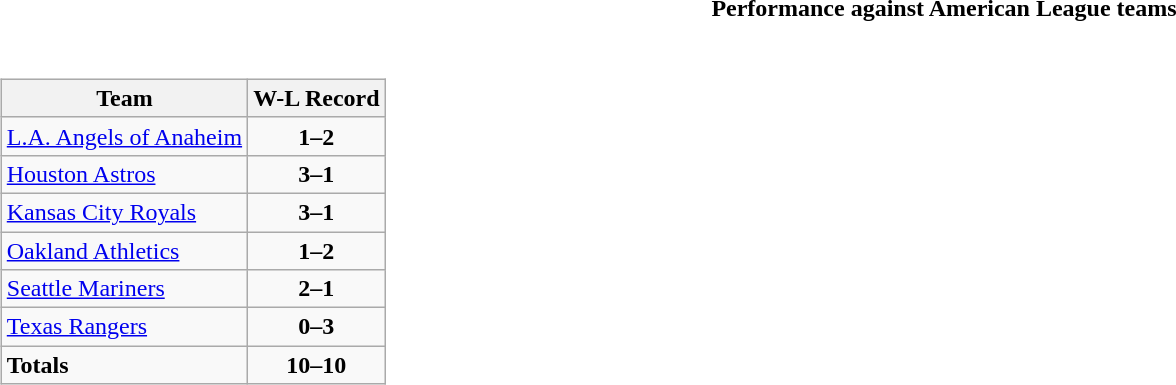<table class="toccolours collapsible collapsed" style="width:100%; background:inherit">
<tr>
<th>Performance against American League teams</th>
</tr>
<tr>
<td><br><table class="wikitable" style="text-align:left;">
<tr>
<th>Team</th>
<th>W-L Record</th>
</tr>
<tr>
<td><a href='#'>L.A. Angels of Anaheim</a></td>
<td style="text-align:center;"><strong>1–2</strong></td>
</tr>
<tr>
<td><a href='#'>Houston Astros</a></td>
<td style="text-align:center;"><strong>3–1</strong></td>
</tr>
<tr>
<td><a href='#'>Kansas City Royals</a></td>
<td style="text-align:center;"><strong>3–1</strong></td>
</tr>
<tr>
<td><a href='#'>Oakland Athletics</a></td>
<td style="text-align:center;"><strong>1–2</strong></td>
</tr>
<tr>
<td><a href='#'>Seattle Mariners</a></td>
<td style="text-align:center;"><strong>2–1</strong></td>
</tr>
<tr>
<td><a href='#'>Texas Rangers</a></td>
<td style="text-align:center;"><strong>0–3</strong></td>
</tr>
<tr>
<td><strong>Totals</strong></td>
<td style="text-align:center;"><strong>10–10</strong></td>
</tr>
</table>
</td>
</tr>
</table>
